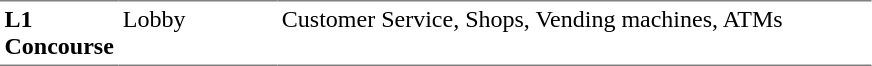<table table border=0 cellspacing=0 cellpadding=3>
<tr>
<td style="border-bottom:solid 1px gray; border-top:solid 1px gray;" valign=top width=50><strong>L1<br>Concourse</strong></td>
<td style="border-bottom:solid 1px gray; border-top:solid 1px gray;" valign=top width=100>Lobby</td>
<td style="border-bottom:solid 1px gray; border-top:solid 1px gray;" valign=top width=390>Customer Service, Shops, Vending machines, ATMs</td>
</tr>
</table>
